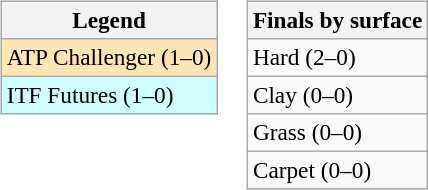<table>
<tr valign=top>
<td><br><table class=wikitable style=font-size:97%>
<tr>
<th>Legend</th>
</tr>
<tr bgcolor=moccasin>
<td>ATP Challenger (1–0)</td>
</tr>
<tr bgcolor=cffcff>
<td>ITF Futures (1–0)</td>
</tr>
</table>
</td>
<td><br><table class=wikitable style=font-size:97%>
<tr>
<th>Finals by surface</th>
</tr>
<tr>
<td>Hard (2–0)</td>
</tr>
<tr>
<td>Clay (0–0)</td>
</tr>
<tr>
<td>Grass (0–0)</td>
</tr>
<tr>
<td>Carpet (0–0)</td>
</tr>
</table>
</td>
</tr>
</table>
